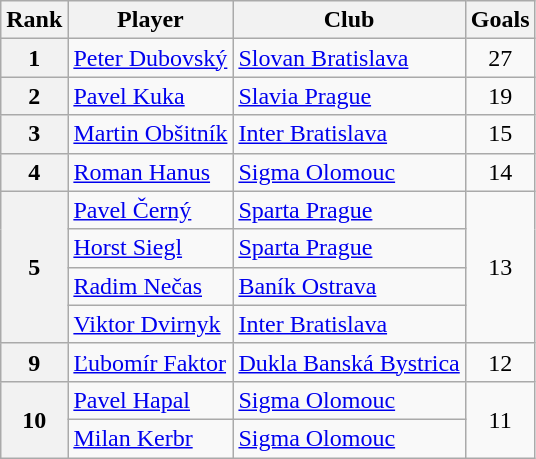<table class="wikitable" style="text-align:center">
<tr>
<th>Rank</th>
<th>Player</th>
<th>Club</th>
<th>Goals</th>
</tr>
<tr>
<th>1</th>
<td align="left"> <a href='#'>Peter Dubovský</a></td>
<td align="left"><a href='#'>Slovan Bratislava</a></td>
<td>27</td>
</tr>
<tr>
<th>2</th>
<td align="left"> <a href='#'>Pavel Kuka</a></td>
<td align="left"><a href='#'>Slavia Prague</a></td>
<td>19</td>
</tr>
<tr>
<th>3</th>
<td align="left"> <a href='#'>Martin Obšitník</a></td>
<td align="left"><a href='#'>Inter Bratislava</a></td>
<td>15</td>
</tr>
<tr>
<th>4</th>
<td align="left"> <a href='#'>Roman Hanus</a></td>
<td align="left"><a href='#'>Sigma Olomouc</a></td>
<td>14</td>
</tr>
<tr>
<th rowspan="4">5</th>
<td align="left"> <a href='#'>Pavel Černý</a></td>
<td align="left"><a href='#'>Sparta Prague</a></td>
<td rowspan="4">13</td>
</tr>
<tr>
<td align="left"> <a href='#'>Horst Siegl</a></td>
<td align="left"><a href='#'>Sparta Prague</a></td>
</tr>
<tr>
<td align="left"> <a href='#'>Radim Nečas</a></td>
<td align="left"><a href='#'>Baník Ostrava</a></td>
</tr>
<tr>
<td align="left"> <a href='#'>Viktor Dvirnyk</a></td>
<td align="left"><a href='#'>Inter Bratislava</a></td>
</tr>
<tr>
<th>9</th>
<td align="left"> <a href='#'>Ľubomír Faktor</a></td>
<td align="left"><a href='#'>Dukla Banská Bystrica</a></td>
<td>12</td>
</tr>
<tr>
<th rowspan="2">10</th>
<td align="left"> <a href='#'>Pavel Hapal</a></td>
<td align="left"><a href='#'>Sigma Olomouc</a></td>
<td rowspan="2">11</td>
</tr>
<tr>
<td align="left"> <a href='#'>Milan Kerbr</a></td>
<td align="left"><a href='#'>Sigma Olomouc</a></td>
</tr>
</table>
